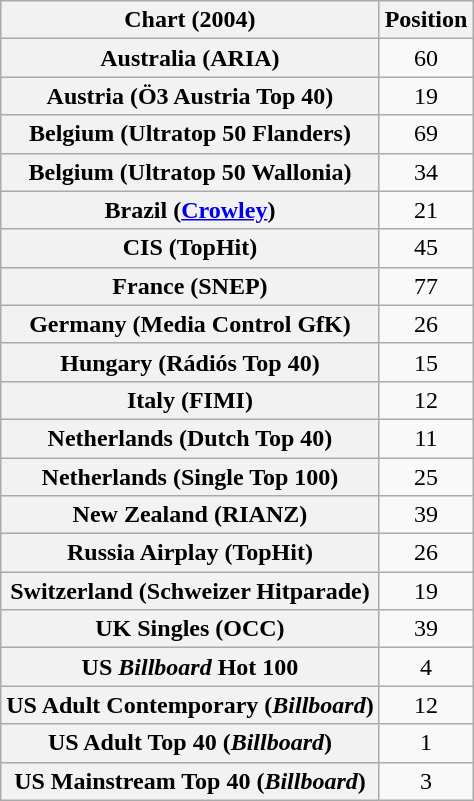<table class="wikitable plainrowheaders sortable" style="text-align:center">
<tr>
<th scope="col">Chart (2004)</th>
<th scope="col">Position</th>
</tr>
<tr>
<th scope="row">Australia (ARIA)</th>
<td>60</td>
</tr>
<tr>
<th scope="row">Austria (Ö3 Austria Top 40)</th>
<td>19</td>
</tr>
<tr>
<th scope="row">Belgium (Ultratop 50 Flanders)</th>
<td>69</td>
</tr>
<tr>
<th scope="row">Belgium (Ultratop 50 Wallonia)</th>
<td>34</td>
</tr>
<tr>
<th scope="row">Brazil (<a href='#'>Crowley</a>)</th>
<td>21</td>
</tr>
<tr>
<th scope="row">CIS (TopHit)</th>
<td>45</td>
</tr>
<tr>
<th scope="row">France (SNEP)</th>
<td>77</td>
</tr>
<tr>
<th scope="row">Germany (Media Control GfK)</th>
<td>26</td>
</tr>
<tr>
<th scope="row">Hungary (Rádiós Top 40)</th>
<td>15</td>
</tr>
<tr>
<th scope="row">Italy (FIMI)</th>
<td>12</td>
</tr>
<tr>
<th scope="row">Netherlands (Dutch Top 40)</th>
<td>11</td>
</tr>
<tr>
<th scope="row">Netherlands (Single Top 100)</th>
<td>25</td>
</tr>
<tr>
<th scope="row">New Zealand (RIANZ)</th>
<td>39</td>
</tr>
<tr>
<th scope="row">Russia Airplay (TopHit)</th>
<td>26</td>
</tr>
<tr>
<th scope="row">Switzerland (Schweizer Hitparade)</th>
<td>19</td>
</tr>
<tr>
<th scope="row">UK Singles (OCC)</th>
<td>39</td>
</tr>
<tr>
<th scope="row">US <em>Billboard</em> Hot 100</th>
<td>4</td>
</tr>
<tr>
<th scope="row">US Adult Contemporary (<em>Billboard</em>)</th>
<td>12</td>
</tr>
<tr>
<th scope="row">US Adult Top 40 (<em>Billboard</em>)</th>
<td>1</td>
</tr>
<tr>
<th scope="row">US Mainstream Top 40 (<em>Billboard</em>)</th>
<td>3</td>
</tr>
</table>
